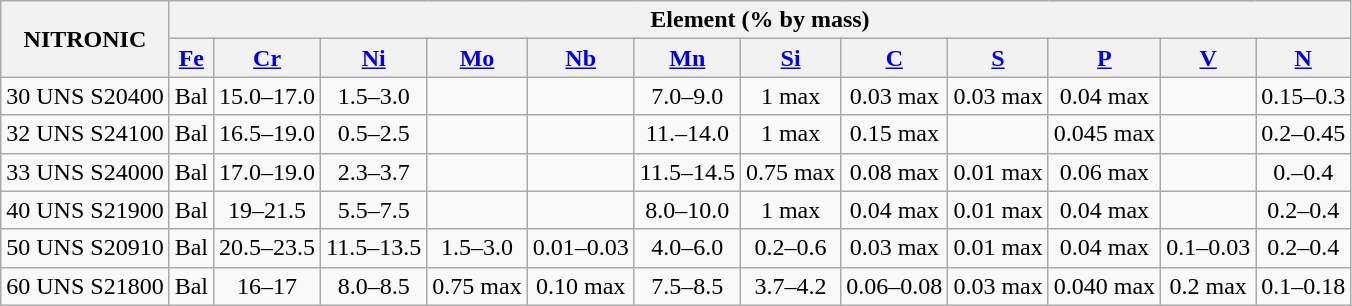<table class="wikitable" style="text-align: center">
<tr>
<th rowspan="2">NITRONIC</th>
<th colspan="12">Element (% by mass)</th>
</tr>
<tr>
<th><a href='#'>Fe</a></th>
<th><a href='#'>Cr</a></th>
<th><a href='#'>Ni</a></th>
<th><a href='#'>Mo</a></th>
<th><a href='#'>Nb</a></th>
<th><a href='#'>Mn</a></th>
<th><a href='#'>Si</a></th>
<th><a href='#'>C</a></th>
<th><a href='#'>S</a></th>
<th><a href='#'>P</a></th>
<th><a href='#'>V</a></th>
<th><a href='#'>N</a></th>
</tr>
<tr>
<td>30 UNS S20400<br></td>
<td>Bal</td>
<td>15.0–17.0</td>
<td>1.5–3.0</td>
<td></td>
<td></td>
<td>7.0–9.0</td>
<td>1 max</td>
<td>0.03  max</td>
<td>0.03 max</td>
<td>0.04 max</td>
<td></td>
<td>0.15–0.3</td>
</tr>
<tr>
<td>32 UNS S24100<br></td>
<td>Bal</td>
<td>16.5–19.0</td>
<td>0.5–2.5</td>
<td></td>
<td></td>
<td>11.–14.0</td>
<td>1 max</td>
<td>0.15 max</td>
<td></td>
<td>0.045 max</td>
<td></td>
<td>0.2–0.45</td>
</tr>
<tr>
<td>33 UNS S24000<br></td>
<td>Bal</td>
<td>17.0–19.0</td>
<td>2.3–3.7</td>
<td></td>
<td></td>
<td>11.5–14.5</td>
<td>0.75 max</td>
<td>0.08 max</td>
<td>0.01 max</td>
<td>0.06 max</td>
<td></td>
<td>0.–0.4</td>
</tr>
<tr>
<td>40 UNS S21900<br></td>
<td>Bal</td>
<td>19–21.5</td>
<td>5.5–7.5</td>
<td></td>
<td></td>
<td>8.0–10.0</td>
<td>1 max</td>
<td>0.04 max</td>
<td>0.01 max</td>
<td>0.04 max</td>
<td></td>
<td>0.2–0.4</td>
</tr>
<tr>
<td>50 UNS S20910<br></td>
<td>Bal</td>
<td>20.5–23.5</td>
<td>11.5–13.5</td>
<td>1.5–3.0</td>
<td>0.01–0.03</td>
<td>4.0–6.0</td>
<td>0.2–0.6</td>
<td>0.03 max</td>
<td>0.01 max</td>
<td>0.04 max</td>
<td>0.1–0.03</td>
<td>0.2–0.4</td>
</tr>
<tr>
<td>60 UNS S21800<br></td>
<td>Bal</td>
<td>16–17</td>
<td>8.0–8.5</td>
<td>0.75 max</td>
<td>0.10 max</td>
<td>7.5–8.5</td>
<td>3.7–4.2</td>
<td>0.06–0.08</td>
<td>0.03 max</td>
<td>0.040 max</td>
<td>0.2 max</td>
<td>0.1–0.18</td>
</tr>
</table>
